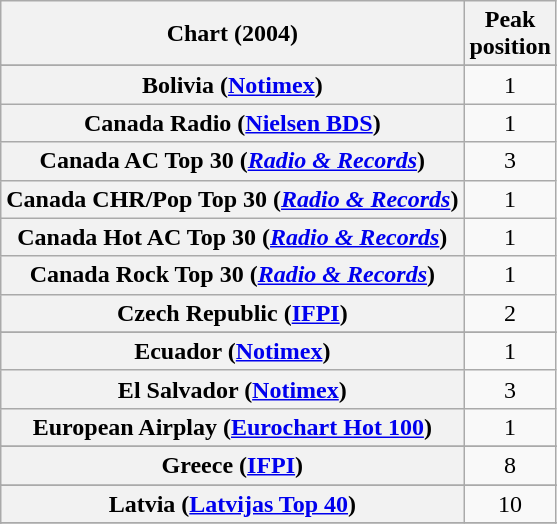<table class="wikitable sortable plainrowheaders" style="text-align:center">
<tr>
<th scope="col">Chart (2004)</th>
<th scope="col">Peak<br>position</th>
</tr>
<tr>
</tr>
<tr>
</tr>
<tr>
</tr>
<tr>
</tr>
<tr>
<th scope="row">Bolivia (<a href='#'>Notimex</a>)</th>
<td>1</td>
</tr>
<tr>
<th scope="row">Canada Radio (<a href='#'>Nielsen BDS</a>)</th>
<td>1</td>
</tr>
<tr>
<th scope="row">Canada AC Top 30 (<em><a href='#'>Radio & Records</a></em>)</th>
<td>3</td>
</tr>
<tr>
<th scope="row">Canada CHR/Pop Top 30 (<em><a href='#'>Radio & Records</a></em>)</th>
<td>1</td>
</tr>
<tr>
<th scope="row">Canada Hot AC Top 30 (<em><a href='#'>Radio & Records</a></em>)</th>
<td>1</td>
</tr>
<tr>
<th scope="row">Canada Rock Top 30 (<em><a href='#'>Radio & Records</a></em>)</th>
<td>1</td>
</tr>
<tr>
<th scope="row">Czech Republic (<a href='#'>IFPI</a>)</th>
<td>2</td>
</tr>
<tr>
</tr>
<tr>
<th scope="row">Ecuador (<a href='#'>Notimex</a>)</th>
<td>1</td>
</tr>
<tr>
<th scope="row">El Salvador (<a href='#'>Notimex</a>)</th>
<td>3</td>
</tr>
<tr>
<th scope="row">European Airplay (<a href='#'>Eurochart Hot 100</a>)</th>
<td>1</td>
</tr>
<tr>
</tr>
<tr>
<th scope="row">Greece (<a href='#'>IFPI</a>)</th>
<td>8</td>
</tr>
<tr>
</tr>
<tr>
</tr>
<tr>
</tr>
<tr>
<th scope="row">Latvia (<a href='#'>Latvijas Top 40</a>)</th>
<td>10</td>
</tr>
<tr>
</tr>
<tr>
</tr>
<tr>
</tr>
<tr>
</tr>
<tr>
</tr>
<tr>
</tr>
<tr>
</tr>
<tr>
</tr>
<tr>
</tr>
<tr>
</tr>
<tr>
</tr>
<tr>
</tr>
<tr>
</tr>
<tr>
</tr>
<tr>
</tr>
</table>
